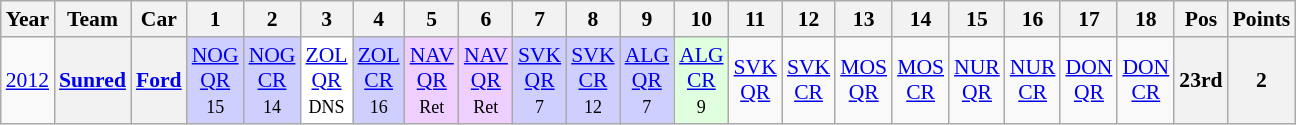<table class="wikitable" border="1" style="text-align:center; font-size:90%;">
<tr>
<th>Year</th>
<th>Team</th>
<th>Car</th>
<th>1</th>
<th>2</th>
<th>3</th>
<th>4</th>
<th>5</th>
<th>6</th>
<th>7</th>
<th>8</th>
<th>9</th>
<th>10</th>
<th>11</th>
<th>12</th>
<th>13</th>
<th>14</th>
<th>15</th>
<th>16</th>
<th>17</th>
<th>18</th>
<th>Pos</th>
<th>Points</th>
</tr>
<tr>
<td><a href='#'>2012</a></td>
<th><a href='#'>Sunred</a></th>
<th><a href='#'>Ford</a></th>
<td style="background:#CFCFFF;"><a href='#'>NOG<br>QR</a><br><small>15<br></small></td>
<td style="background:#CFCFFF;"><a href='#'>NOG<br>CR</a><br><small>14<br></small></td>
<td style="background:#FFFFFF;"><a href='#'>ZOL<br>QR</a><br><small>DNS<br></small></td>
<td style="background:#CFCFFF;"><a href='#'>ZOL<br>CR</a><br><small>16<br></small></td>
<td style="background:#EFCFFF;"><a href='#'>NAV<br>QR</a><br><small>Ret<br></small></td>
<td style="background:#EFCFFF;"><a href='#'>NAV<br>QR</a><br><small>Ret<br></small></td>
<td style="background:#CFCFFF;"><a href='#'>SVK<br>QR</a><br><small>7<br></small></td>
<td style="background:#CFCFFF;"><a href='#'>SVK<br>CR</a><br><small>12<br></small></td>
<td style="background:#CFCFFF;"><a href='#'>ALG<br>QR</a><br><small>7<br></small></td>
<td style="background:#DFFFDF;"><a href='#'>ALG<br>CR</a><br><small>9<br></small></td>
<td><a href='#'>SVK<br>QR</a></td>
<td><a href='#'>SVK<br>CR</a></td>
<td><a href='#'>MOS<br>QR</a></td>
<td><a href='#'>MOS<br>CR</a></td>
<td><a href='#'>NUR<br>QR</a></td>
<td><a href='#'>NUR<br>CR</a></td>
<td><a href='#'>DON<br>QR</a></td>
<td><a href='#'>DON<br>CR</a></td>
<th>23rd</th>
<th>2</th>
</tr>
</table>
